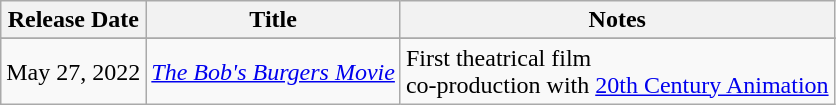<table class="wikitable sortable">
<tr>
<th>Release Date</th>
<th>Title</th>
<th>Notes</th>
</tr>
<tr>
</tr>
<tr>
<td>May 27, 2022</td>
<td><em><a href='#'>The Bob's Burgers Movie</a></em></td>
<td>First theatrical film<br>co-production with <a href='#'>20th Century Animation</a></td>
</tr>
</table>
